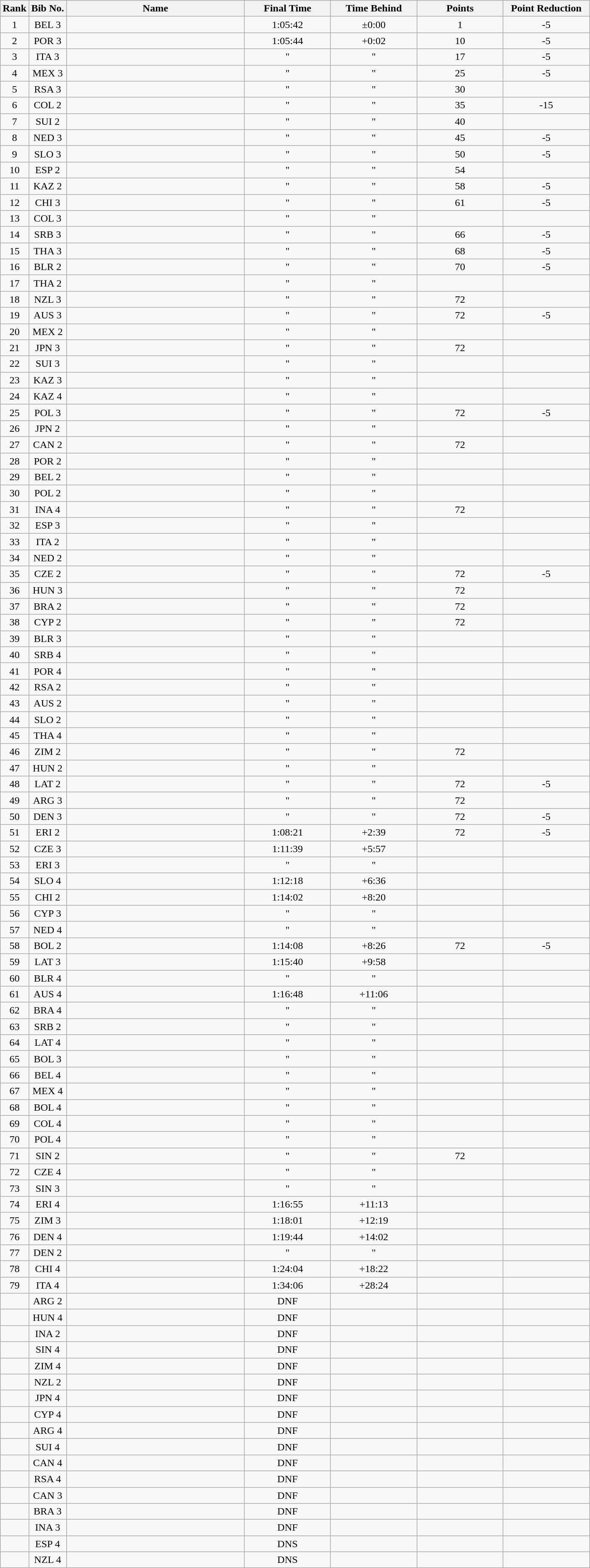<table class="wikitable" style="text-align:center">
<tr>
<th>Rank</th>
<th>Bib No.</th>
<th style="width:17em">Name</th>
<th style="width:8em">Final Time</th>
<th style="width:8em">Time Behind</th>
<th style="width:8em">Points</th>
<th style="width:8em">Point Reduction</th>
</tr>
<tr>
<td>1</td>
<td>BEL 3</td>
<td align=left></td>
<td>1:05:42</td>
<td>±0:00</td>
<td>1</td>
<td>-5</td>
</tr>
<tr>
<td>2</td>
<td>POR 3</td>
<td align=left></td>
<td>1:05:44</td>
<td>+0:02</td>
<td>10</td>
<td>-5</td>
</tr>
<tr>
<td>3</td>
<td>ITA 3</td>
<td align=left></td>
<td>"</td>
<td>"</td>
<td>17</td>
<td>-5</td>
</tr>
<tr>
<td>4</td>
<td>MEX 3</td>
<td align=left></td>
<td>"</td>
<td>"</td>
<td>25</td>
<td>-5</td>
</tr>
<tr>
<td>5</td>
<td>RSA 3</td>
<td align=left></td>
<td>"</td>
<td>"</td>
<td>30</td>
<td></td>
</tr>
<tr>
<td>6</td>
<td>COL 2</td>
<td align=left></td>
<td>"</td>
<td>"</td>
<td>35</td>
<td>-15</td>
</tr>
<tr>
<td>7</td>
<td>SUI 2</td>
<td align=left></td>
<td>"</td>
<td>"</td>
<td>40</td>
<td></td>
</tr>
<tr>
<td>8</td>
<td>NED 3</td>
<td align=left></td>
<td>"</td>
<td>"</td>
<td>45</td>
<td>-5</td>
</tr>
<tr>
<td>9</td>
<td>SLO 3</td>
<td align=left></td>
<td>"</td>
<td>"</td>
<td>50</td>
<td>-5</td>
</tr>
<tr>
<td>10</td>
<td>ESP 2</td>
<td align=left></td>
<td>"</td>
<td>"</td>
<td>54</td>
<td></td>
</tr>
<tr>
<td>11</td>
<td>KAZ 2</td>
<td align=left></td>
<td>"</td>
<td>"</td>
<td>58</td>
<td>-5</td>
</tr>
<tr>
<td>12</td>
<td>CHI 3</td>
<td align=left></td>
<td>"</td>
<td>"</td>
<td>61</td>
<td>-5</td>
</tr>
<tr>
<td>13</td>
<td>COL 3</td>
<td align=left></td>
<td>"</td>
<td>"</td>
<td></td>
<td></td>
</tr>
<tr>
<td>14</td>
<td>SRB 3</td>
<td align=left></td>
<td>"</td>
<td>"</td>
<td>66</td>
<td>-5</td>
</tr>
<tr>
<td>15</td>
<td>THA 3</td>
<td align=left></td>
<td>"</td>
<td>"</td>
<td>68</td>
<td>-5</td>
</tr>
<tr>
<td>16</td>
<td>BLR 2</td>
<td align=left></td>
<td>"</td>
<td>"</td>
<td>70</td>
<td>-5</td>
</tr>
<tr>
<td>17</td>
<td>THA 2</td>
<td align=left></td>
<td>"</td>
<td>"</td>
<td></td>
<td></td>
</tr>
<tr>
<td>18</td>
<td>NZL 3</td>
<td align=left></td>
<td>"</td>
<td>"</td>
<td>72</td>
<td></td>
</tr>
<tr>
<td>19</td>
<td>AUS 3</td>
<td align=left></td>
<td>"</td>
<td>"</td>
<td>72</td>
<td>-5</td>
</tr>
<tr>
<td>20</td>
<td>MEX 2</td>
<td align=left></td>
<td>"</td>
<td>"</td>
<td></td>
<td></td>
</tr>
<tr>
<td>21</td>
<td>JPN 3</td>
<td align=left></td>
<td>"</td>
<td>"</td>
<td>72</td>
<td></td>
</tr>
<tr>
<td>22</td>
<td>SUI 3</td>
<td align=left></td>
<td>"</td>
<td>"</td>
<td></td>
<td></td>
</tr>
<tr>
<td>23</td>
<td>KAZ 3</td>
<td align=left></td>
<td>"</td>
<td>"</td>
<td></td>
<td></td>
</tr>
<tr>
<td>24</td>
<td>KAZ 4</td>
<td align=left></td>
<td>"</td>
<td>"</td>
<td></td>
<td></td>
</tr>
<tr>
<td>25</td>
<td>POL 3</td>
<td align=left></td>
<td>"</td>
<td>"</td>
<td>72</td>
<td>-5</td>
</tr>
<tr>
<td>26</td>
<td>JPN 2</td>
<td align=left></td>
<td>"</td>
<td>"</td>
<td></td>
<td></td>
</tr>
<tr>
<td>27</td>
<td>CAN 2</td>
<td align=left></td>
<td>"</td>
<td>"</td>
<td>72</td>
<td></td>
</tr>
<tr>
<td>28</td>
<td>POR 2</td>
<td align=left></td>
<td>"</td>
<td>"</td>
<td></td>
<td></td>
</tr>
<tr>
<td>29</td>
<td>BEL 2</td>
<td align=left></td>
<td>"</td>
<td>"</td>
<td></td>
<td></td>
</tr>
<tr>
<td>30</td>
<td>POL 2</td>
<td align=left></td>
<td>"</td>
<td>"</td>
<td></td>
<td></td>
</tr>
<tr>
<td>31</td>
<td>INA 4</td>
<td align=left></td>
<td>"</td>
<td>"</td>
<td>72</td>
<td></td>
</tr>
<tr>
<td>32</td>
<td>ESP 3</td>
<td align=left></td>
<td>"</td>
<td>"</td>
<td></td>
<td></td>
</tr>
<tr>
<td>33</td>
<td>ITA 2</td>
<td align=left></td>
<td>"</td>
<td>"</td>
<td></td>
<td></td>
</tr>
<tr>
<td>34</td>
<td>NED 2</td>
<td align=left></td>
<td>"</td>
<td>"</td>
<td></td>
<td></td>
</tr>
<tr>
<td>35</td>
<td>CZE 2</td>
<td align=left></td>
<td>"</td>
<td>"</td>
<td>72</td>
<td>-5</td>
</tr>
<tr>
<td>36</td>
<td>HUN 3</td>
<td align=left></td>
<td>"</td>
<td>"</td>
<td>72</td>
<td></td>
</tr>
<tr>
<td>37</td>
<td>BRA 2</td>
<td align=left></td>
<td>"</td>
<td>"</td>
<td>72</td>
<td></td>
</tr>
<tr>
<td>38</td>
<td>CYP 2</td>
<td align=left></td>
<td>"</td>
<td>"</td>
<td>72</td>
<td></td>
</tr>
<tr>
<td>39</td>
<td>BLR 3</td>
<td align=left></td>
<td>"</td>
<td>"</td>
<td></td>
<td></td>
</tr>
<tr>
<td>40</td>
<td>SRB 4</td>
<td align=left></td>
<td>"</td>
<td>"</td>
<td></td>
<td></td>
</tr>
<tr>
<td>41</td>
<td>POR 4</td>
<td align=left></td>
<td>"</td>
<td>"</td>
<td></td>
<td></td>
</tr>
<tr>
<td>42</td>
<td>RSA 2</td>
<td align=left></td>
<td>"</td>
<td>"</td>
<td></td>
<td></td>
</tr>
<tr>
<td>43</td>
<td>AUS 2</td>
<td align=left></td>
<td>"</td>
<td>"</td>
<td></td>
<td></td>
</tr>
<tr>
<td>44</td>
<td>SLO 2</td>
<td align=left></td>
<td>"</td>
<td>"</td>
<td></td>
<td></td>
</tr>
<tr>
<td>45</td>
<td>THA 4</td>
<td align=left></td>
<td>"</td>
<td>"</td>
<td></td>
<td></td>
</tr>
<tr>
<td>46</td>
<td>ZIM 2</td>
<td align=left></td>
<td>"</td>
<td>"</td>
<td>72</td>
<td></td>
</tr>
<tr>
<td>47</td>
<td>HUN 2</td>
<td align=left></td>
<td>"</td>
<td>"</td>
<td></td>
<td></td>
</tr>
<tr>
<td>48</td>
<td>LAT 2</td>
<td align=left></td>
<td>"</td>
<td>"</td>
<td>72</td>
<td>-5</td>
</tr>
<tr>
<td>49</td>
<td>ARG 3</td>
<td align=left></td>
<td>"</td>
<td>"</td>
<td>72</td>
<td></td>
</tr>
<tr>
<td>50</td>
<td>DEN 3</td>
<td align=left></td>
<td>"</td>
<td>"</td>
<td>72</td>
<td>-5</td>
</tr>
<tr>
<td>51</td>
<td>ERI 2</td>
<td align=left></td>
<td>1:08:21</td>
<td>+2:39</td>
<td>72</td>
<td>-5</td>
</tr>
<tr>
<td>52</td>
<td>CZE 3</td>
<td align=left></td>
<td>1:11:39</td>
<td>+5:57</td>
<td></td>
<td></td>
</tr>
<tr>
<td>53</td>
<td>ERI 3</td>
<td align=left></td>
<td>"</td>
<td>"</td>
<td></td>
<td></td>
</tr>
<tr>
<td>54</td>
<td>SLO 4</td>
<td align=left></td>
<td>1:12:18</td>
<td>+6:36</td>
<td></td>
<td></td>
</tr>
<tr>
<td>55</td>
<td>CHI 2</td>
<td align=left></td>
<td>1:14:02</td>
<td>+8:20</td>
<td></td>
<td></td>
</tr>
<tr>
<td>56</td>
<td>CYP 3</td>
<td align=left></td>
<td>"</td>
<td>"</td>
<td></td>
<td></td>
</tr>
<tr>
<td>57</td>
<td>NED 4</td>
<td align=left></td>
<td>"</td>
<td>"</td>
<td></td>
<td></td>
</tr>
<tr>
<td>58</td>
<td>BOL 2</td>
<td align=left></td>
<td>1:14:08</td>
<td>+8:26</td>
<td>72</td>
<td>-5</td>
</tr>
<tr>
<td>59</td>
<td>LAT 3</td>
<td align=left></td>
<td>1:15:40</td>
<td>+9:58</td>
<td></td>
<td></td>
</tr>
<tr>
<td>60</td>
<td>BLR 4</td>
<td align=left></td>
<td>"</td>
<td>"</td>
<td></td>
<td></td>
</tr>
<tr>
<td>61</td>
<td>AUS 4</td>
<td align=left></td>
<td>1:16:48</td>
<td>+11:06</td>
<td></td>
<td></td>
</tr>
<tr>
<td>62</td>
<td>BRA 4</td>
<td align=left></td>
<td>"</td>
<td>"</td>
<td></td>
<td></td>
</tr>
<tr>
<td>63</td>
<td>SRB 2</td>
<td align=left></td>
<td>"</td>
<td>"</td>
<td></td>
<td></td>
</tr>
<tr>
<td>64</td>
<td>LAT 4</td>
<td align=left></td>
<td>"</td>
<td>"</td>
<td></td>
<td></td>
</tr>
<tr>
<td>65</td>
<td>BOL 3</td>
<td align=left></td>
<td>"</td>
<td>"</td>
<td></td>
<td></td>
</tr>
<tr>
<td>66</td>
<td>BEL 4</td>
<td align=left></td>
<td>"</td>
<td>"</td>
<td></td>
<td></td>
</tr>
<tr>
<td>67</td>
<td>MEX 4</td>
<td align=left></td>
<td>"</td>
<td>"</td>
<td></td>
<td></td>
</tr>
<tr>
<td>68</td>
<td>BOL 4</td>
<td align=left></td>
<td>"</td>
<td>"</td>
<td></td>
<td></td>
</tr>
<tr>
<td>69</td>
<td>COL 4</td>
<td align=left></td>
<td>"</td>
<td>"</td>
<td></td>
<td></td>
</tr>
<tr>
<td>70</td>
<td>POL 4</td>
<td align=left></td>
<td>"</td>
<td>"</td>
<td></td>
<td></td>
</tr>
<tr>
<td>71</td>
<td>SIN 2</td>
<td align=left></td>
<td>"</td>
<td>"</td>
<td>72</td>
<td></td>
</tr>
<tr>
<td>72</td>
<td>CZE 4</td>
<td align=left></td>
<td>"</td>
<td>"</td>
<td></td>
<td></td>
</tr>
<tr>
<td>73</td>
<td>SIN 3</td>
<td align=left></td>
<td>"</td>
<td>"</td>
<td></td>
<td></td>
</tr>
<tr>
<td>74</td>
<td>ERI 4</td>
<td align=left></td>
<td>1:16:55</td>
<td>+11:13</td>
<td></td>
<td></td>
</tr>
<tr>
<td>75</td>
<td>ZIM 3</td>
<td align=left></td>
<td>1:18:01</td>
<td>+12:19</td>
<td></td>
<td></td>
</tr>
<tr>
<td>76</td>
<td>DEN 4</td>
<td align=left></td>
<td>1:19:44</td>
<td>+14:02</td>
<td></td>
<td></td>
</tr>
<tr>
<td>77</td>
<td>DEN 2</td>
<td align=left></td>
<td>"</td>
<td>"</td>
<td></td>
<td></td>
</tr>
<tr>
<td>78</td>
<td>CHI 4</td>
<td align=left></td>
<td>1:24:04</td>
<td>+18:22</td>
<td></td>
<td></td>
</tr>
<tr>
<td>79</td>
<td>ITA 4</td>
<td align=left></td>
<td>1:34:06</td>
<td>+28:24</td>
<td></td>
<td></td>
</tr>
<tr>
<td></td>
<td>ARG 2</td>
<td align=left></td>
<td>DNF</td>
<td></td>
<td></td>
<td></td>
</tr>
<tr>
<td></td>
<td>HUN 4</td>
<td align=left></td>
<td>DNF</td>
<td></td>
<td></td>
<td></td>
</tr>
<tr>
<td></td>
<td>INA 2</td>
<td align=left></td>
<td>DNF</td>
<td></td>
<td></td>
<td></td>
</tr>
<tr>
<td></td>
<td>SIN 4</td>
<td align=left></td>
<td>DNF</td>
<td></td>
<td></td>
<td></td>
</tr>
<tr>
<td></td>
<td>ZIM 4</td>
<td align=left></td>
<td>DNF</td>
<td></td>
<td></td>
<td></td>
</tr>
<tr>
<td></td>
<td>NZL 2</td>
<td align=left></td>
<td>DNF</td>
<td></td>
<td></td>
<td></td>
</tr>
<tr>
<td></td>
<td>JPN 4</td>
<td align=left></td>
<td>DNF</td>
<td></td>
<td></td>
<td></td>
</tr>
<tr>
<td></td>
<td>CYP 4</td>
<td align=left></td>
<td>DNF</td>
<td></td>
<td></td>
<td></td>
</tr>
<tr>
<td></td>
<td>ARG 4</td>
<td align=left></td>
<td>DNF</td>
<td></td>
<td></td>
<td></td>
</tr>
<tr>
<td></td>
<td>SUI 4</td>
<td align=left></td>
<td>DNF</td>
<td></td>
<td></td>
<td></td>
</tr>
<tr>
<td></td>
<td>CAN 4</td>
<td align=left></td>
<td>DNF</td>
<td></td>
<td></td>
<td></td>
</tr>
<tr>
<td></td>
<td>RSA 4</td>
<td align=left></td>
<td>DNF</td>
<td></td>
<td></td>
<td></td>
</tr>
<tr>
<td></td>
<td>CAN 3</td>
<td align=left></td>
<td>DNF</td>
<td></td>
<td></td>
<td></td>
</tr>
<tr>
<td></td>
<td>BRA 3</td>
<td align=left></td>
<td>DNF</td>
<td></td>
<td></td>
<td></td>
</tr>
<tr>
<td></td>
<td>INA 3</td>
<td align=left></td>
<td>DNF</td>
<td></td>
<td></td>
<td></td>
</tr>
<tr>
<td></td>
<td>ESP 4</td>
<td align=left></td>
<td>DNS</td>
<td></td>
<td></td>
<td></td>
</tr>
<tr>
<td></td>
<td>NZL 4</td>
<td align=left></td>
<td>DNS</td>
<td></td>
<td></td>
<td></td>
</tr>
</table>
